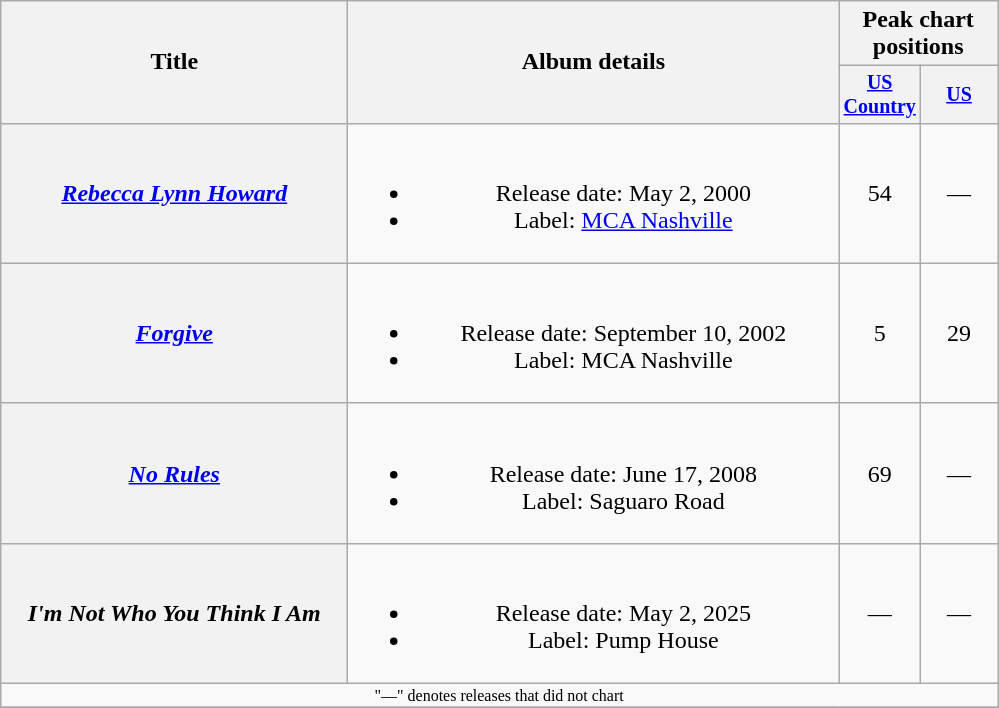<table class="wikitable plainrowheaders" style="text-align:center;">
<tr>
<th rowspan="2" style="width:14em;">Title</th>
<th rowspan="2" style="width:20em;">Album details</th>
<th colspan="2">Peak chart<br>positions</th>
</tr>
<tr style="font-size:smaller;">
<th width="45"><a href='#'>US Country</a><br></th>
<th width="45"><a href='#'>US</a><br></th>
</tr>
<tr>
<th scope="row"><em><a href='#'>Rebecca Lynn Howard</a></em></th>
<td><br><ul><li>Release date: May 2, 2000</li><li>Label: <a href='#'>MCA Nashville</a></li></ul></td>
<td>54</td>
<td>—</td>
</tr>
<tr>
<th scope="row"><em><a href='#'>Forgive</a></em></th>
<td><br><ul><li>Release date: September 10, 2002</li><li>Label: MCA Nashville</li></ul></td>
<td>5</td>
<td>29</td>
</tr>
<tr>
<th scope="row"><em><a href='#'>No Rules</a></em></th>
<td><br><ul><li>Release date: June 17, 2008</li><li>Label: Saguaro Road</li></ul></td>
<td>69</td>
<td>—</td>
</tr>
<tr>
<th scope="row"><em>I'm Not Who You Think I Am</em></th>
<td><br><ul><li>Release date: May 2, 2025</li><li>Label: Pump House</li></ul></td>
<td>—</td>
<td>—</td>
</tr>
<tr>
<td colspan="4" style="font-size:8pt">"—" denotes releases that did not chart</td>
</tr>
<tr>
</tr>
</table>
